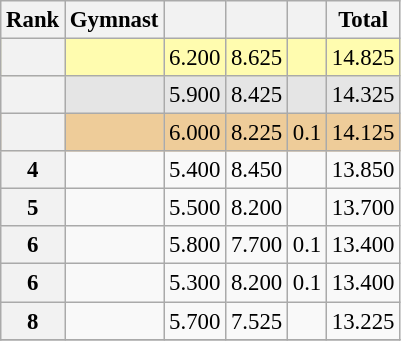<table class="wikitable sortable" style="text-align:center; font-size:95%">
<tr>
<th scope=col>Rank</th>
<th scope=col>Gymnast</th>
<th scope=col></th>
<th scope=col></th>
<th scope=col></th>
<th scope=col>Total</th>
</tr>
<tr bgcolor=fffcaf>
<th scope=row></th>
<td align=left></td>
<td>6.200</td>
<td>8.625</td>
<td></td>
<td>14.825</td>
</tr>
<tr bgcolor=e5e5e5>
<th scope=row></th>
<td align=left></td>
<td>5.900</td>
<td>8.425</td>
<td></td>
<td>14.325</td>
</tr>
<tr bgcolor=eecc99>
<th scope=row></th>
<td align=left></td>
<td>6.000</td>
<td>8.225</td>
<td>0.1</td>
<td>14.125</td>
</tr>
<tr>
<th scope=row>4</th>
<td align=left></td>
<td>5.400</td>
<td>8.450</td>
<td></td>
<td>13.850</td>
</tr>
<tr>
<th scope=row>5</th>
<td align=left></td>
<td>5.500</td>
<td>8.200</td>
<td></td>
<td>13.700</td>
</tr>
<tr>
<th scope=row>6</th>
<td align=left></td>
<td>5.800</td>
<td>7.700</td>
<td>0.1</td>
<td>13.400</td>
</tr>
<tr>
<th scope=row>6</th>
<td align=left></td>
<td>5.300</td>
<td>8.200</td>
<td>0.1</td>
<td>13.400</td>
</tr>
<tr>
<th scope=row>8</th>
<td align=left></td>
<td>5.700</td>
<td>7.525</td>
<td></td>
<td>13.225</td>
</tr>
<tr>
</tr>
</table>
